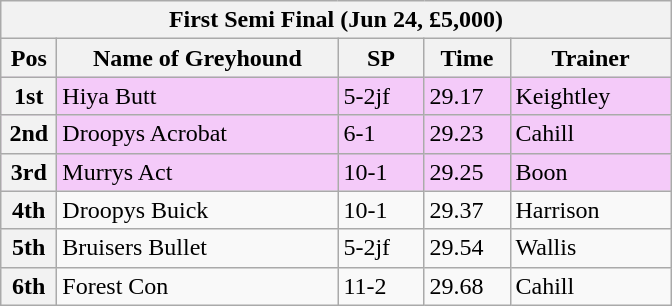<table class="wikitable">
<tr>
<th colspan="6">First Semi Final (Jun 24, £5,000)</th>
</tr>
<tr>
<th width=30>Pos</th>
<th width=180>Name of Greyhound</th>
<th width=50>SP</th>
<th width=50>Time</th>
<th width=100>Trainer</th>
</tr>
<tr style="background: #f4caf9;">
<th>1st</th>
<td>Hiya Butt</td>
<td>5-2jf</td>
<td>29.17</td>
<td>Keightley</td>
</tr>
<tr style="background: #f4caf9;">
<th>2nd</th>
<td>Droopys Acrobat</td>
<td>6-1</td>
<td>29.23</td>
<td>Cahill</td>
</tr>
<tr style="background: #f4caf9;">
<th>3rd</th>
<td>Murrys Act</td>
<td>10-1</td>
<td>29.25</td>
<td>Boon</td>
</tr>
<tr>
<th>4th</th>
<td>Droopys Buick</td>
<td>10-1</td>
<td>29.37</td>
<td>Harrison</td>
</tr>
<tr>
<th>5th</th>
<td>Bruisers Bullet</td>
<td>5-2jf</td>
<td>29.54</td>
<td>Wallis</td>
</tr>
<tr>
<th>6th</th>
<td>Forest Con</td>
<td>11-2</td>
<td>29.68</td>
<td>Cahill</td>
</tr>
</table>
